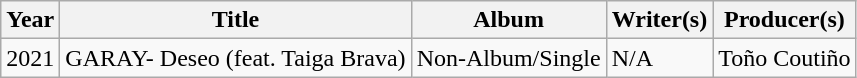<table class="wikitable plainrowheaders" style="text-align:left;">
<tr>
<th>Year</th>
<th>Title</th>
<th>Album</th>
<th>Writer(s)</th>
<th>Producer(s)</th>
</tr>
<tr>
<td>2021</td>
<td>GARAY- Deseo (feat. Taiga Brava)</td>
<td>Non-Album/Single</td>
<td>N/A</td>
<td>Toño Coutiño</td>
</tr>
</table>
